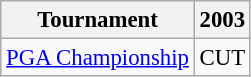<table class="wikitable" style="font-size:95%;">
<tr>
<th>Tournament</th>
<th>2003</th>
</tr>
<tr>
<td><a href='#'>PGA Championship</a></td>
<td align="center">CUT</td>
</tr>
</table>
